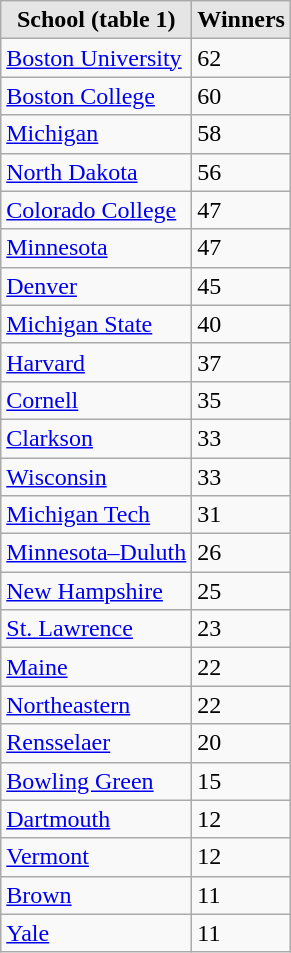<table class="wikitable">
<tr>
<th style="background:#e5e5e5;">School (table 1)</th>
<th style="background:#e5e5e5;">Winners</th>
</tr>
<tr>
<td><a href='#'>Boston University</a></td>
<td>62</td>
</tr>
<tr>
<td><a href='#'>Boston College</a></td>
<td>60</td>
</tr>
<tr>
<td><a href='#'>Michigan</a></td>
<td>58</td>
</tr>
<tr>
<td><a href='#'>North Dakota</a></td>
<td>56</td>
</tr>
<tr>
<td><a href='#'>Colorado College</a></td>
<td>47</td>
</tr>
<tr>
<td><a href='#'>Minnesota</a></td>
<td>47</td>
</tr>
<tr>
<td><a href='#'>Denver</a></td>
<td>45</td>
</tr>
<tr>
<td><a href='#'>Michigan State</a></td>
<td>40</td>
</tr>
<tr>
<td><a href='#'>Harvard</a></td>
<td>37</td>
</tr>
<tr>
<td><a href='#'>Cornell</a></td>
<td>35</td>
</tr>
<tr>
<td><a href='#'>Clarkson</a></td>
<td>33</td>
</tr>
<tr>
<td><a href='#'>Wisconsin</a></td>
<td>33</td>
</tr>
<tr>
<td><a href='#'>Michigan Tech</a></td>
<td>31</td>
</tr>
<tr>
<td><a href='#'>Minnesota–Duluth</a></td>
<td>26</td>
</tr>
<tr>
<td><a href='#'>New Hampshire</a></td>
<td>25</td>
</tr>
<tr>
<td><a href='#'>St. Lawrence</a></td>
<td>23</td>
</tr>
<tr>
<td><a href='#'>Maine</a></td>
<td>22</td>
</tr>
<tr>
<td><a href='#'>Northeastern</a></td>
<td>22</td>
</tr>
<tr>
<td><a href='#'>Rensselaer</a></td>
<td>20</td>
</tr>
<tr>
<td><a href='#'>Bowling Green</a></td>
<td>15</td>
</tr>
<tr>
<td><a href='#'>Dartmouth</a></td>
<td>12</td>
</tr>
<tr>
<td><a href='#'>Vermont</a></td>
<td>12</td>
</tr>
<tr>
<td><a href='#'>Brown</a></td>
<td>11</td>
</tr>
<tr>
<td><a href='#'>Yale</a></td>
<td>11</td>
</tr>
</table>
